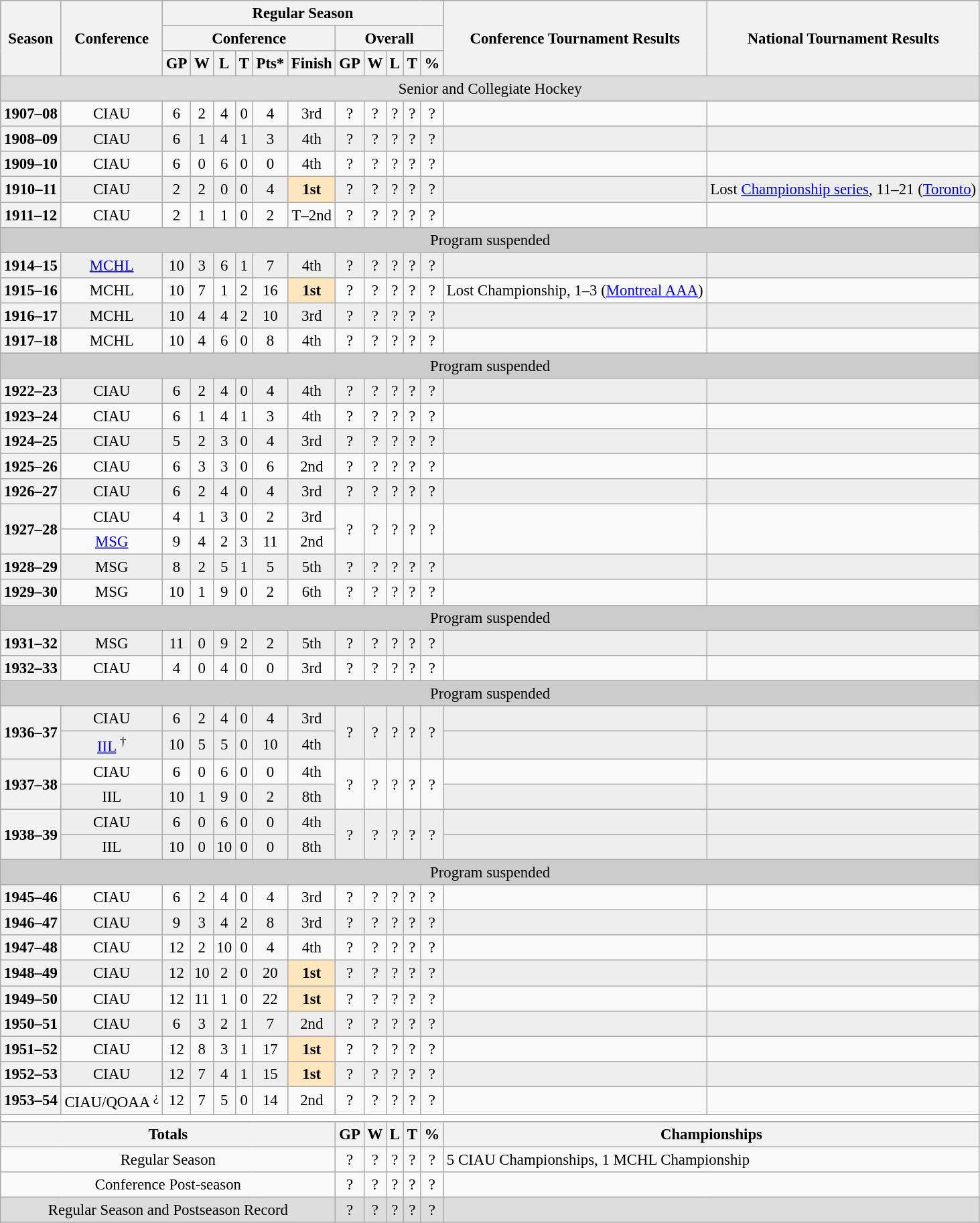<table class="wikitable" style="text-align: center; font-size: 95%">
<tr>
<th rowspan="3">Season</th>
<th rowspan="3">Conference</th>
<th colspan="11">Regular Season</th>
<th rowspan="3">Conference Tournament Results</th>
<th rowspan="3">National Tournament Results</th>
</tr>
<tr>
<th colspan="6">Conference</th>
<th colspan="5">Overall</th>
</tr>
<tr>
<th>GP</th>
<th>W</th>
<th>L</th>
<th>T</th>
<th>Pts*</th>
<th>Finish</th>
<th>GP</th>
<th>W</th>
<th>L</th>
<th>T</th>
<th>%</th>
</tr>
<tr>
<td style="background:#dddddd;" colspan="18">Senior and Collegiate Hockey</td>
</tr>
<tr>
<th>1907–08</th>
<td>CIAU</td>
<td>6</td>
<td>2</td>
<td>4</td>
<td>0</td>
<td>4</td>
<td>3rd</td>
<td>?</td>
<td>?</td>
<td>?</td>
<td>?</td>
<td>?</td>
<td align="left"></td>
<td align="left"></td>
</tr>
<tr bgcolor=eeeeee>
<th>1908–09</th>
<td>CIAU</td>
<td>6</td>
<td>1</td>
<td>4</td>
<td>1</td>
<td>3</td>
<td>4th</td>
<td>?</td>
<td>?</td>
<td>?</td>
<td>?</td>
<td>?</td>
<td align="left"></td>
<td align="left"></td>
</tr>
<tr>
<th>1909–10</th>
<td>CIAU</td>
<td>6</td>
<td>0</td>
<td>6</td>
<td>0</td>
<td>0</td>
<td>4th</td>
<td>?</td>
<td>?</td>
<td>?</td>
<td>?</td>
<td>?</td>
<td align="left"></td>
<td align="left"></td>
</tr>
<tr bgcolor=eeeeee>
<th>1910–11</th>
<td>CIAU</td>
<td>2</td>
<td>2</td>
<td>0</td>
<td>0</td>
<td>4</td>
<td style="background: #FFE6BD;"><strong>1st</strong></td>
<td>?</td>
<td>?</td>
<td>?</td>
<td>?</td>
<td>?</td>
<td align="left"></td>
<td align="left">Lost <a href='#'>Championship series</a>, 11–21 (<a href='#'>Toronto</a>)</td>
</tr>
<tr>
<th>1911–12</th>
<td>CIAU</td>
<td>2</td>
<td>1</td>
<td>1</td>
<td>0</td>
<td>2</td>
<td>T–2nd</td>
<td>?</td>
<td>?</td>
<td>?</td>
<td>?</td>
<td>?</td>
<td align="left"></td>
<td align="left"></td>
</tr>
<tr bgcolor=cccccc>
<td colspan="18">Program suspended</td>
</tr>
<tr bgcolor=eeeeee>
<th>1914–15</th>
<td><a href='#'>MCHL</a></td>
<td>10</td>
<td>3</td>
<td>6</td>
<td>1</td>
<td>7</td>
<td>4th</td>
<td>?</td>
<td>?</td>
<td>?</td>
<td>?</td>
<td>?</td>
<td align="left"></td>
<td align="left"></td>
</tr>
<tr>
<th>1915–16</th>
<td>MCHL</td>
<td>10</td>
<td>7</td>
<td>1</td>
<td>2</td>
<td>16</td>
<td style="background: #FFE6BD;"><strong>1st</strong></td>
<td>?</td>
<td>?</td>
<td>?</td>
<td>?</td>
<td>?</td>
<td align="left">Lost Championship, 1–3 (<a href='#'>Montreal AAA</a>)</td>
<td align="left"></td>
</tr>
<tr bgcolor=eeeeee>
<th>1916–17</th>
<td>MCHL</td>
<td>10</td>
<td>4</td>
<td>4</td>
<td>2</td>
<td>10</td>
<td>3rd</td>
<td>?</td>
<td>?</td>
<td>?</td>
<td>?</td>
<td>?</td>
<td align="left"></td>
<td align="left"></td>
</tr>
<tr>
<th>1917–18</th>
<td>MCHL</td>
<td>10</td>
<td>4</td>
<td>6</td>
<td>0</td>
<td>8</td>
<td>4th</td>
<td>?</td>
<td>?</td>
<td>?</td>
<td>?</td>
<td>?</td>
<td align="left"></td>
<td align="left"></td>
</tr>
<tr bgcolor=cccccc>
<td colspan="18">Program suspended</td>
</tr>
<tr bgcolor=eeeeee>
<th>1922–23</th>
<td>CIAU</td>
<td>6</td>
<td>2</td>
<td>4</td>
<td>0</td>
<td>4</td>
<td>4th</td>
<td>?</td>
<td>?</td>
<td>?</td>
<td>?</td>
<td>?</td>
<td align="left"></td>
<td align="left"></td>
</tr>
<tr>
<th>1923–24</th>
<td>CIAU</td>
<td>6</td>
<td>1</td>
<td>4</td>
<td>1</td>
<td>3</td>
<td>4th</td>
<td>?</td>
<td>?</td>
<td>?</td>
<td>?</td>
<td>?</td>
<td align="left"></td>
<td align="left"></td>
</tr>
<tr bgcolor=eeeeee>
<th>1924–25</th>
<td>CIAU</td>
<td>5</td>
<td>2</td>
<td>3</td>
<td>0</td>
<td>4</td>
<td>3rd</td>
<td>?</td>
<td>?</td>
<td>?</td>
<td>?</td>
<td>?</td>
<td align="left"></td>
<td align="left"></td>
</tr>
<tr>
<th>1925–26</th>
<td>CIAU</td>
<td>6</td>
<td>3</td>
<td>3</td>
<td>0</td>
<td>6</td>
<td>2nd</td>
<td>?</td>
<td>?</td>
<td>?</td>
<td>?</td>
<td>?</td>
<td align="left"></td>
<td align="left"></td>
</tr>
<tr bgcolor=eeeeee>
<th>1926–27</th>
<td>CIAU</td>
<td>6</td>
<td>2</td>
<td>4</td>
<td>0</td>
<td>4</td>
<td>3rd</td>
<td>?</td>
<td>?</td>
<td>?</td>
<td>?</td>
<td>?</td>
<td align="left"></td>
<td align="left"></td>
</tr>
<tr>
<th rowspan=2>1927–28</th>
<td>CIAU</td>
<td>4</td>
<td>1</td>
<td>3</td>
<td>0</td>
<td>2</td>
<td>3rd</td>
<td rowspan=2>?</td>
<td rowspan=2>?</td>
<td rowspan=2>?</td>
<td rowspan=2>?</td>
<td rowspan=2>?</td>
<td rowspan=2 align="left"></td>
<td rowspan=2 align="left"></td>
</tr>
<tr>
<td><a href='#'>MSG</a></td>
<td>9</td>
<td>4</td>
<td>2</td>
<td>3</td>
<td>11</td>
<td>2nd</td>
</tr>
<tr bgcolor=eeeeee>
<th>1928–29</th>
<td>MSG</td>
<td>8</td>
<td>2</td>
<td>5</td>
<td>1</td>
<td>5</td>
<td>5th</td>
<td>?</td>
<td>?</td>
<td>?</td>
<td>?</td>
<td>?</td>
<td align="left"></td>
<td align="left"></td>
</tr>
<tr>
<th>1929–30</th>
<td>MSG</td>
<td>10</td>
<td>1</td>
<td>9</td>
<td>0</td>
<td>2</td>
<td>6th</td>
<td>?</td>
<td>?</td>
<td>?</td>
<td>?</td>
<td>?</td>
<td align="left"></td>
<td align="left"></td>
</tr>
<tr bgcolor=cccccc>
<td colspan="18">Program suspended</td>
</tr>
<tr bgcolor=eeeeee>
<th>1931–32</th>
<td>MSG</td>
<td>11</td>
<td>0</td>
<td>9</td>
<td>2</td>
<td>2</td>
<td>5th</td>
<td>?</td>
<td>?</td>
<td>?</td>
<td>?</td>
<td>?</td>
<td align="left"></td>
<td align="left"></td>
</tr>
<tr>
<th>1932–33</th>
<td>CIAU</td>
<td>4</td>
<td>0</td>
<td>4</td>
<td>0</td>
<td>0</td>
<td>3rd</td>
<td>?</td>
<td>?</td>
<td>?</td>
<td>?</td>
<td>?</td>
<td align="left"></td>
<td align="left"></td>
</tr>
<tr bgcolor=cccccc>
<td colspan="18">Program suspended</td>
</tr>
<tr bgcolor=eeeeee>
<th rowspan=2>1936–37</th>
<td>CIAU</td>
<td>6</td>
<td>2</td>
<td>4</td>
<td>0</td>
<td>4</td>
<td>3rd</td>
<td rowspan=2>?</td>
<td rowspan=2>?</td>
<td rowspan=2>?</td>
<td rowspan=2>?</td>
<td rowspan=2>?</td>
<td align="left"></td>
<td align="left"></td>
</tr>
<tr bgcolor=eeeeee>
<td><a href='#'>IIL</a> <sup>†</sup></td>
<td>10</td>
<td>5</td>
<td>5</td>
<td>0</td>
<td>10</td>
<td>4th</td>
<td align="left"></td>
<td align="left"></td>
</tr>
<tr>
<th rowspan=2>1937–38</th>
<td>CIAU</td>
<td>6</td>
<td>0</td>
<td>6</td>
<td>0</td>
<td>0</td>
<td>4th</td>
<td rowspan=2>?</td>
<td rowspan=2>?</td>
<td rowspan=2>?</td>
<td rowspan=2>?</td>
<td rowspan=2>?</td>
<td align="left"></td>
<td align="left"></td>
</tr>
<tr bgcolor=eeeeee>
<td>IIL</td>
<td>10</td>
<td>1</td>
<td>9</td>
<td>0</td>
<td>2</td>
<td>8th</td>
<td align="left"></td>
<td align="left"></td>
</tr>
<tr bgcolor=eeeeee>
<th rowspan=2>1938–39</th>
<td>CIAU</td>
<td>6</td>
<td>0</td>
<td>6</td>
<td>0</td>
<td>0</td>
<td>4th</td>
<td rowspan=2>?</td>
<td rowspan=2>?</td>
<td rowspan=2>?</td>
<td rowspan=2>?</td>
<td rowspan=2>?</td>
<td align="left"></td>
<td align="left"></td>
</tr>
<tr bgcolor=eeeeee>
<td>IIL</td>
<td>10</td>
<td>0</td>
<td>10</td>
<td>0</td>
<td>0</td>
<td>8th</td>
<td align="left"></td>
<td align="left"></td>
</tr>
<tr bgcolor=cccccc>
<td colspan="18">Program suspended</td>
</tr>
<tr>
<th>1945–46</th>
<td>CIAU</td>
<td>6</td>
<td>2</td>
<td>4</td>
<td>0</td>
<td>4</td>
<td>3rd</td>
<td>?</td>
<td>?</td>
<td>?</td>
<td>?</td>
<td>?</td>
<td align="left"></td>
<td align="left"></td>
</tr>
<tr bgcolor=eeeeee>
<th>1946–47</th>
<td>CIAU</td>
<td>9</td>
<td>3</td>
<td>4</td>
<td>2</td>
<td>8</td>
<td>3rd</td>
<td>?</td>
<td>?</td>
<td>?</td>
<td>?</td>
<td>?</td>
<td align="left"></td>
<td align="left"></td>
</tr>
<tr>
<th>1947–48</th>
<td>CIAU</td>
<td>12</td>
<td>2</td>
<td>10</td>
<td>0</td>
<td>4</td>
<td>4th</td>
<td>?</td>
<td>?</td>
<td>?</td>
<td>?</td>
<td>?</td>
<td align="left"></td>
<td align="left"></td>
</tr>
<tr bgcolor=eeeeee>
<th>1948–49</th>
<td>CIAU</td>
<td>12</td>
<td>10</td>
<td>2</td>
<td>0</td>
<td>20</td>
<td style="background: #FFE6BD;"><strong>1st</strong></td>
<td>?</td>
<td>?</td>
<td>?</td>
<td>?</td>
<td>?</td>
<td align="left"></td>
<td align="left"></td>
</tr>
<tr>
<th>1949–50</th>
<td>CIAU</td>
<td>12</td>
<td>11</td>
<td>1</td>
<td>0</td>
<td>22</td>
<td style="background: #FFE6BD;"><strong>1st</strong></td>
<td>?</td>
<td>?</td>
<td>?</td>
<td>?</td>
<td>?</td>
<td align="left"></td>
<td align="left"></td>
</tr>
<tr bgcolor=eeeeee>
<th>1950–51</th>
<td>CIAU</td>
<td>6</td>
<td>3</td>
<td>2</td>
<td>1</td>
<td>7</td>
<td>2nd</td>
<td>?</td>
<td>?</td>
<td>?</td>
<td>?</td>
<td>?</td>
<td align="left"></td>
<td align="left"></td>
</tr>
<tr>
<th>1951–52</th>
<td>CIAU</td>
<td>12</td>
<td>8</td>
<td>3</td>
<td>1</td>
<td>17</td>
<td style="background: #FFE6BD;"><strong>1st</strong></td>
<td>?</td>
<td>?</td>
<td>?</td>
<td>?</td>
<td>?</td>
<td align="left"></td>
<td align="left"></td>
</tr>
<tr bgcolor=eeeeee>
<th>1952–53</th>
<td>CIAU</td>
<td>12</td>
<td>7</td>
<td>4</td>
<td>1</td>
<td>15</td>
<td style="background: #FFE6BD;"><strong>1st</strong></td>
<td>?</td>
<td>?</td>
<td>?</td>
<td>?</td>
<td>?</td>
<td align="left"></td>
<td align="left"></td>
</tr>
<tr>
<th>1953–54</th>
<td>CIAU/QOAA <sup>¿</sup></td>
<td>12</td>
<td>7</td>
<td>5</td>
<td>0</td>
<td>14</td>
<td>2nd</td>
<td>?</td>
<td>?</td>
<td>?</td>
<td>?</td>
<td>?</td>
<td align="left"></td>
<td align="left"></td>
</tr>
<tr>
</tr>
<tr ->
</tr>
<tr>
<td colspan="15" style="background:#fff;"></td>
</tr>
<tr>
<th colspan="8">Totals</th>
<th>GP</th>
<th>W</th>
<th>L</th>
<th>T</th>
<th>%</th>
<th colspan="2">Championships</th>
</tr>
<tr>
<td colspan="8">Regular Season</td>
<td>?</td>
<td>?</td>
<td>?</td>
<td>?</td>
<td>?</td>
<td colspan="2" align="left">5 CIAU Championships, 1 MCHL Championship</td>
</tr>
<tr>
<td colspan="8">Conference Post-season</td>
<td>?</td>
<td>?</td>
<td>?</td>
<td>?</td>
<td>?</td>
<td colspan="2" align="left"></td>
</tr>
<tr bgcolor=dddddd>
<td colspan="8">Regular Season and Postseason Record</td>
<td>?</td>
<td>?</td>
<td>?</td>
<td>?</td>
<td>?</td>
<td colspan="2" align="left"></td>
</tr>
</table>
